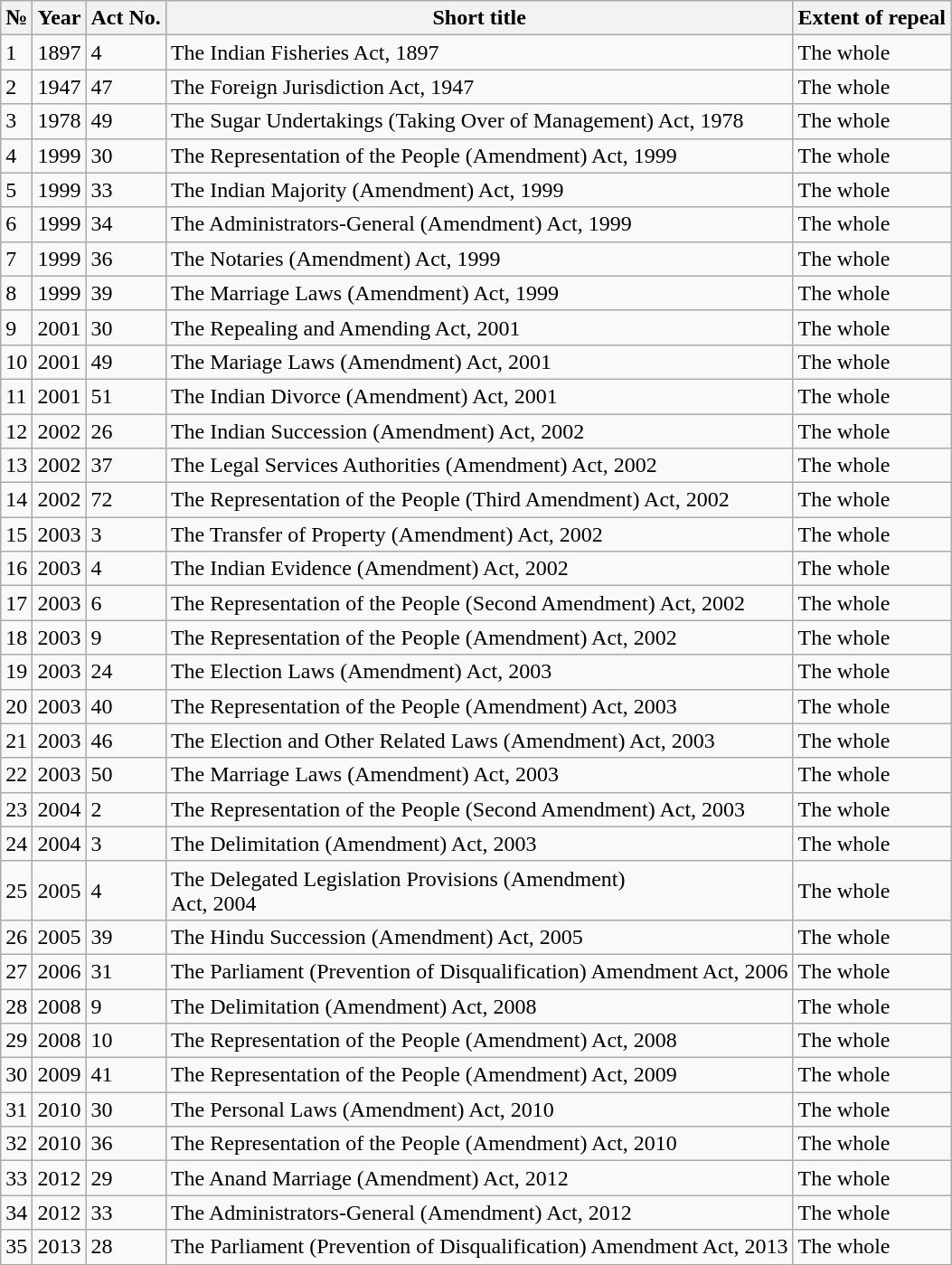<table class="wikitable sortable">
<tr>
<th>№</th>
<th>Year</th>
<th>Act No.</th>
<th>Short title</th>
<th>Extent of repeal</th>
</tr>
<tr>
<td>1</td>
<td>1897</td>
<td>4</td>
<td>The Indian Fisheries Act, 1897</td>
<td>The whole</td>
</tr>
<tr>
<td>2</td>
<td>1947</td>
<td>47</td>
<td>The Foreign Jurisdiction Act, 1947</td>
<td>The whole</td>
</tr>
<tr>
<td>3</td>
<td>1978</td>
<td>49</td>
<td>The Sugar Undertakings (Taking Over of Management) Act, 1978</td>
<td>The whole</td>
</tr>
<tr>
<td>4</td>
<td>1999</td>
<td>30</td>
<td>The Representation of the People (Amendment) Act, 1999</td>
<td>The whole</td>
</tr>
<tr>
<td>5</td>
<td>1999</td>
<td>33</td>
<td>The Indian Majority (Amendment) Act, 1999</td>
<td>The whole</td>
</tr>
<tr>
<td>6</td>
<td>1999</td>
<td>34</td>
<td>The Administrators-General (Amendment) Act, 1999</td>
<td>The whole</td>
</tr>
<tr>
<td>7</td>
<td>1999</td>
<td>36</td>
<td>The Notaries (Amendment) Act, 1999</td>
<td>The whole</td>
</tr>
<tr>
<td>8</td>
<td>1999</td>
<td>39</td>
<td>The Marriage Laws (Amendment) Act, 1999</td>
<td>The whole</td>
</tr>
<tr>
<td>9</td>
<td>2001</td>
<td>30</td>
<td>The Repealing and Amending Act, 2001</td>
<td>The whole</td>
</tr>
<tr>
<td>10</td>
<td>2001</td>
<td>49</td>
<td>The Mariage Laws (Amendment) Act, 2001</td>
<td>The whole</td>
</tr>
<tr>
<td>11</td>
<td>2001</td>
<td>51</td>
<td>The Indian Divorce (Amendment) Act, 2001</td>
<td>The whole</td>
</tr>
<tr>
<td>12</td>
<td>2002</td>
<td>26</td>
<td>The Indian Succession (Amendment) Act, 2002</td>
<td>The whole</td>
</tr>
<tr>
<td>13</td>
<td>2002</td>
<td>37</td>
<td>The Legal Services Authorities (Amendment) Act, 2002</td>
<td>The whole</td>
</tr>
<tr>
<td>14</td>
<td>2002</td>
<td>72</td>
<td>The Representation of the People (Third Amendment) Act, 2002</td>
<td>The whole</td>
</tr>
<tr>
<td>15</td>
<td>2003</td>
<td>3</td>
<td>The Transfer of Property (Amendment) Act, 2002</td>
<td>The whole</td>
</tr>
<tr>
<td>16</td>
<td>2003</td>
<td>4</td>
<td>The Indian Evidence (Amendment) Act, 2002</td>
<td>The whole</td>
</tr>
<tr>
<td>17</td>
<td>2003</td>
<td>6</td>
<td>The Representation of the People (Second Amendment) Act, 2002</td>
<td>The whole</td>
</tr>
<tr>
<td>18</td>
<td>2003</td>
<td>9</td>
<td>The Representation of the People (Amendment) Act, 2002</td>
<td>The whole</td>
</tr>
<tr>
<td>19</td>
<td>2003</td>
<td>24</td>
<td>The Election Laws (Amendment) Act, 2003</td>
<td>The whole</td>
</tr>
<tr>
<td>20</td>
<td>2003</td>
<td>40</td>
<td>The Representation of the People (Amendment) Act, 2003</td>
<td>The whole</td>
</tr>
<tr>
<td>21</td>
<td>2003</td>
<td>46</td>
<td>The Election and Other Related Laws (Amendment) Act, 2003</td>
<td>The whole</td>
</tr>
<tr>
<td>22</td>
<td>2003</td>
<td>50</td>
<td>The Marriage Laws (Amendment) Act, 2003</td>
<td>The whole</td>
</tr>
<tr>
<td>23</td>
<td>2004</td>
<td>2</td>
<td>The Representation of the People (Second Amendment) Act, 2003</td>
<td>The whole</td>
</tr>
<tr>
<td>24</td>
<td>2004</td>
<td>3</td>
<td>The Delimitation (Amendment) Act, 2003</td>
<td>The whole</td>
</tr>
<tr>
<td>25</td>
<td>2005</td>
<td>4</td>
<td>The Delegated Legislation Provisions (Amendment)<br>Act, 2004</td>
<td>The whole</td>
</tr>
<tr>
<td>26</td>
<td>2005</td>
<td>39</td>
<td>The Hindu Succession (Amendment) Act, 2005</td>
<td>The whole</td>
</tr>
<tr>
<td>27</td>
<td>2006</td>
<td>31</td>
<td>The Parliament (Prevention of Disqualification) Amendment Act, 2006</td>
<td>The whole</td>
</tr>
<tr>
<td>28</td>
<td>2008</td>
<td>9</td>
<td>The Delimitation (Amendment) Act, 2008</td>
<td>The whole</td>
</tr>
<tr>
<td>29</td>
<td>2008</td>
<td>10</td>
<td>The Representation of the People (Amendment) Act, 2008</td>
<td>The whole</td>
</tr>
<tr>
<td>30</td>
<td>2009</td>
<td>41</td>
<td>The Representation of the People (Amendment) Act, 2009</td>
<td>The whole</td>
</tr>
<tr>
<td>31</td>
<td>2010</td>
<td>30</td>
<td>The Personal Laws (Amendment) Act, 2010</td>
<td>The whole</td>
</tr>
<tr>
<td>32</td>
<td>2010</td>
<td>36</td>
<td>The Representation of the People (Amendment) Act, 2010</td>
<td>The whole</td>
</tr>
<tr>
<td>33</td>
<td>2012</td>
<td>29</td>
<td>The Anand Marriage (Amendment) Act, 2012</td>
<td>The whole</td>
</tr>
<tr>
<td>34</td>
<td>2012</td>
<td>33</td>
<td>The Administrators-General (Amendment) Act, 2012</td>
<td>The whole</td>
</tr>
<tr>
<td>35</td>
<td>2013</td>
<td>28</td>
<td>The Parliament (Prevention of Disqualification) Amendment Act, 2013</td>
<td>The whole</td>
</tr>
</table>
